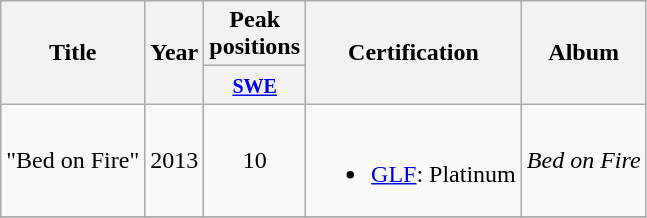<table class="wikitable">
<tr>
<th align="center" rowspan="2">Title</th>
<th align="center" rowspan="2">Year</th>
<th align="center" colspan="1">Peak positions</th>
<th align="center" rowspan="2">Certification</th>
<th align="center" rowspan="2">Album</th>
</tr>
<tr>
<th width="20"><small><a href='#'>SWE</a><br></small></th>
</tr>
<tr>
<td>"Bed on Fire"</td>
<td style="text-align:center;">2013</td>
<td style="text-align:center;">10</td>
<td><br><ul><li><a href='#'>GLF</a>: Platinum</li></ul></td>
<td style="text-align:center;"><em>Bed on Fire</em></td>
</tr>
<tr>
</tr>
</table>
